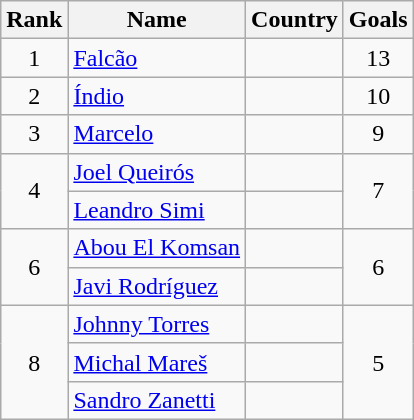<table class="wikitable" style="text-align: center;">
<tr>
<th>Rank</th>
<th>Name</th>
<th>Country</th>
<th>Goals</th>
</tr>
<tr>
<td>1</td>
<td align="left"><a href='#'>Falcão</a></td>
<td align="left"></td>
<td>13</td>
</tr>
<tr>
<td>2</td>
<td align="left"><a href='#'>Índio</a></td>
<td align="left"></td>
<td>10</td>
</tr>
<tr>
<td>3</td>
<td align="left"><a href='#'>Marcelo</a></td>
<td align="left"></td>
<td>9</td>
</tr>
<tr>
<td rowspan="2">4</td>
<td align="left"><a href='#'>Joel Queirós</a></td>
<td align="left"></td>
<td rowspan="2">7</td>
</tr>
<tr>
<td align="left"><a href='#'>Leandro Simi</a></td>
<td align="left"></td>
</tr>
<tr>
<td rowspan="2">6</td>
<td align="left"><a href='#'>Abou El Komsan</a></td>
<td align="left"></td>
<td rowspan="2">6</td>
</tr>
<tr>
<td align="left"><a href='#'>Javi Rodríguez</a></td>
<td align="left"></td>
</tr>
<tr>
<td rowspan=3>8</td>
<td align="left"><a href='#'>Johnny Torres</a></td>
<td align="left"></td>
<td rowspan=3>5</td>
</tr>
<tr>
<td align="left"><a href='#'>Michal Mareš</a></td>
<td align="left"></td>
</tr>
<tr>
<td align="left"><a href='#'>Sandro Zanetti</a></td>
<td align="left"></td>
</tr>
</table>
